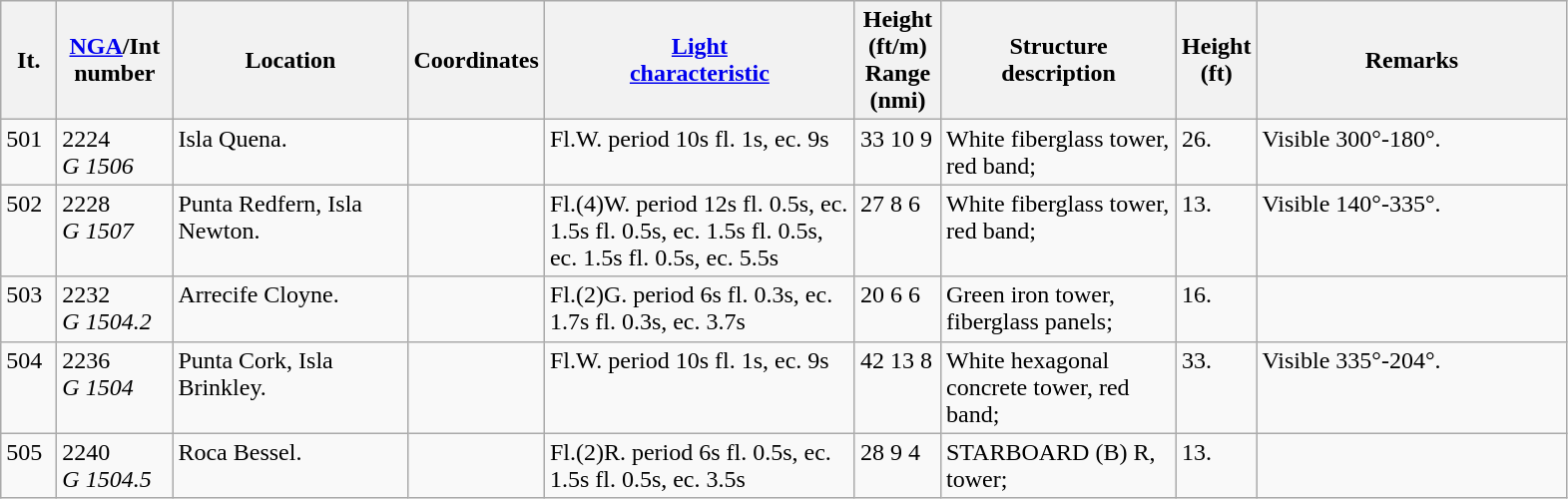<table class="wikitable">
<tr>
<th width="30">It.</th>
<th width="70"><a href='#'>NGA</a>/Int<br>number</th>
<th width="150">Location</th>
<th width="80">Coordinates</th>
<th width="200"><a href='#'>Light<br>characteristic</a></th>
<th width="50">Height (ft/m)<br>Range (nmi)</th>
<th width="150">Structure<br>description</th>
<th width="30">Height (ft)</th>
<th width="200">Remarks</th>
</tr>
<tr valign="top">
<td>501</td>
<td>2224<br><em>G 1506</em></td>
<td>Isla Quena.</td>
<td></td>
<td>Fl.W. period 10s fl. 1s, ec. 9s</td>
<td>33 10 9</td>
<td>White fiberglass tower, red band;</td>
<td>26.</td>
<td>Visible 300°-180°.</td>
</tr>
<tr valign="top">
<td>502</td>
<td>2228<br><em>G 1507</em></td>
<td>Punta Redfern, Isla Newton.</td>
<td></td>
<td>Fl.(4)W. period 12s fl. 0.5s, ec. 1.5s fl. 0.5s, ec. 1.5s fl. 0.5s, ec. 1.5s fl. 0.5s, ec. 5.5s</td>
<td>27 8 6</td>
<td>White fiberglass tower, red band;</td>
<td>13.</td>
<td>Visible 140°-335°.</td>
</tr>
<tr valign="top">
<td>503</td>
<td>2232<br><em>G 1504.2</em></td>
<td>Arrecife Cloyne.</td>
<td></td>
<td>Fl.(2)G. period 6s fl. 0.3s, ec. 1.7s fl. 0.3s, ec. 3.7s</td>
<td>20 6 6</td>
<td>Green iron tower, fiberglass  panels;</td>
<td>16.</td>
<td></td>
</tr>
<tr valign="top">
<td>504</td>
<td>2236<br><em>G 1504</em></td>
<td>Punta Cork, Isla Brinkley.</td>
<td></td>
<td>Fl.W. period 10s fl. 1s, ec. 9s</td>
<td>42 13 8</td>
<td>White hexagonal concrete tower,  red band;</td>
<td>33.</td>
<td>Visible 335°-204°.</td>
</tr>
<tr valign="top">
<td>505</td>
<td>2240<br><em>G 1504.5</em></td>
<td>Roca Bessel.</td>
<td></td>
<td>Fl.(2)R. period 6s fl. 0.5s, ec. 1.5s fl. 0.5s, ec. 3.5s</td>
<td>28 9 4</td>
<td>STARBOARD (B) R, tower;</td>
<td>13.</td>
<td></td>
</tr>
</table>
